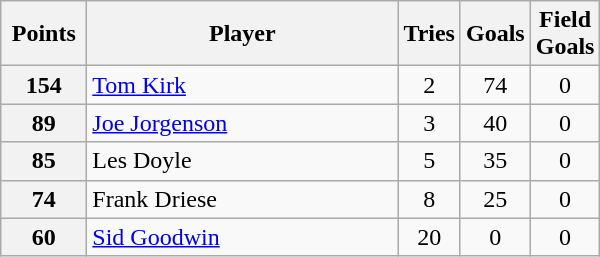<table class="wikitable" style="text-align:left;">
<tr>
<th width=50>Points</th>
<th width=200>Player</th>
<th width=30>Tries</th>
<th width=30>Goals</th>
<th width=30>Field Goals</th>
</tr>
<tr>
<th>154</th>
<td> <a href='#'>Tom Kirk</a></td>
<td align=center>2</td>
<td align=center>74</td>
<td align=center>0</td>
</tr>
<tr>
<th>89</th>
<td> <a href='#'>Joe Jorgenson</a></td>
<td align=center>3</td>
<td align=center>40</td>
<td align=center>0</td>
</tr>
<tr>
<th>85</th>
<td> Les Doyle</td>
<td align=center>5</td>
<td align=center>35</td>
<td align=center>0</td>
</tr>
<tr>
<th>74</th>
<td> Frank Driese</td>
<td align=center>8</td>
<td align=center>25</td>
<td align=center>0</td>
</tr>
<tr>
<th>60</th>
<td> <a href='#'>Sid Goodwin</a></td>
<td align=center>20</td>
<td align=center>0</td>
<td align=center>0</td>
</tr>
</table>
